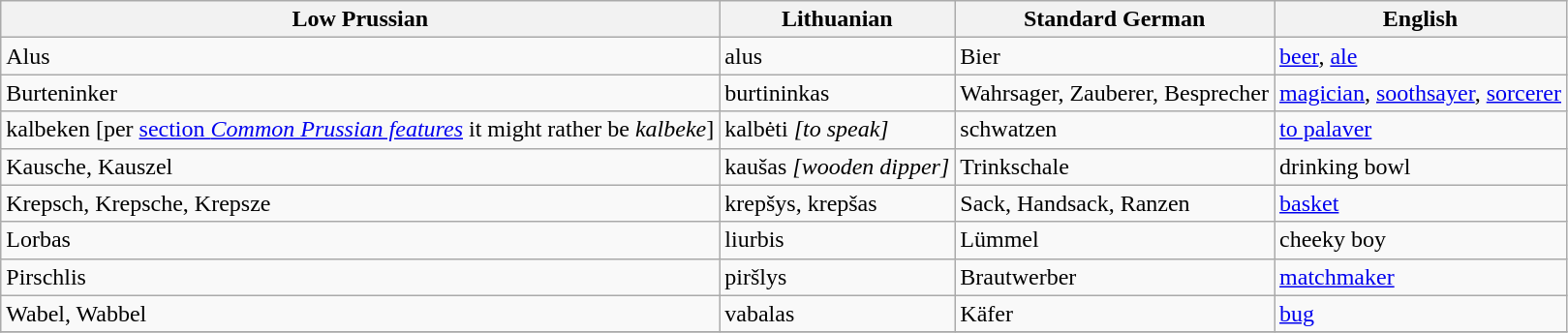<table class="wikitable">
<tr>
<th><strong>Low Prussian</strong></th>
<th><strong>Lithuanian</strong></th>
<th><strong>Standard German</strong></th>
<th><strong>English</strong></th>
</tr>
<tr>
<td>Alus</td>
<td>alus</td>
<td>Bier</td>
<td><a href='#'>beer</a>, <a href='#'>ale</a></td>
</tr>
<tr>
<td>Burteninker</td>
<td>burtininkas</td>
<td>Wahrsager, Zauberer, Besprecher</td>
<td><a href='#'>magician</a>, <a href='#'>soothsayer</a>, <a href='#'>sorcerer</a></td>
</tr>
<tr>
<td>kalbeken [per <a href='#'>section <em>Common Prussian features</em></a> it might rather be <em>kalbeke</em>]</td>
<td>kalbėti <em>[to speak]</em></td>
<td>schwatzen</td>
<td><a href='#'>to palaver</a></td>
</tr>
<tr>
<td>Kausche, Kauszel</td>
<td>kaušas <em>[wooden dipper]</em></td>
<td>Trinkschale</td>
<td>drinking bowl</td>
</tr>
<tr>
<td>Krepsch, Krepsche, Krepsze</td>
<td>krepšys, krepšas</td>
<td>Sack, Handsack, Ranzen</td>
<td><a href='#'>basket</a></td>
</tr>
<tr>
<td>Lorbas</td>
<td>liurbis</td>
<td>Lümmel</td>
<td>cheeky boy</td>
</tr>
<tr>
<td>Pirschlis</td>
<td>piršlys</td>
<td>Brautwerber</td>
<td><a href='#'>matchmaker</a> </td>
</tr>
<tr>
<td>Wabel, Wabbel</td>
<td>vabalas</td>
<td>Käfer</td>
<td><a href='#'>bug</a></td>
</tr>
<tr>
</tr>
</table>
